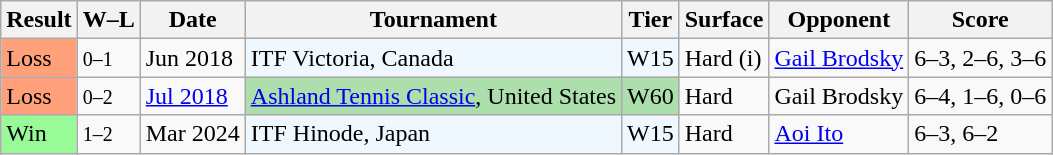<table class="sortable wikitable">
<tr>
<th>Result</th>
<th class="unsortable">W–L</th>
<th>Date</th>
<th>Tournament</th>
<th>Tier</th>
<th>Surface</th>
<th>Opponent</th>
<th class="unsortable">Score</th>
</tr>
<tr>
<td style="background:#ffa07a;">Loss</td>
<td><small>0–1</small></td>
<td>Jun 2018</td>
<td style="background:#f0f8ff;">ITF Victoria, Canada</td>
<td style="background:#f0f8ff;">W15</td>
<td>Hard (i)</td>
<td> <a href='#'>Gail Brodsky</a></td>
<td>6–3, 2–6, 3–6</td>
</tr>
<tr>
<td style="background:#ffa07a;">Loss</td>
<td><small>0–2</small></td>
<td><a href='#'>Jul 2018</a></td>
<td style="background:#addfad;"><a href='#'>Ashland Tennis Classic</a>, United States</td>
<td style="background:#addfad;">W60</td>
<td>Hard</td>
<td> Gail Brodsky</td>
<td>6–4, 1–6, 0–6</td>
</tr>
<tr>
<td style="background:#98fb98;">Win</td>
<td><small>1–2</small></td>
<td>Mar 2024</td>
<td style="background:#f0f8ff;">ITF Hinode, Japan</td>
<td style="background:#f0f8ff;">W15</td>
<td>Hard</td>
<td> <a href='#'>Aoi Ito</a></td>
<td>6–3, 6–2</td>
</tr>
</table>
